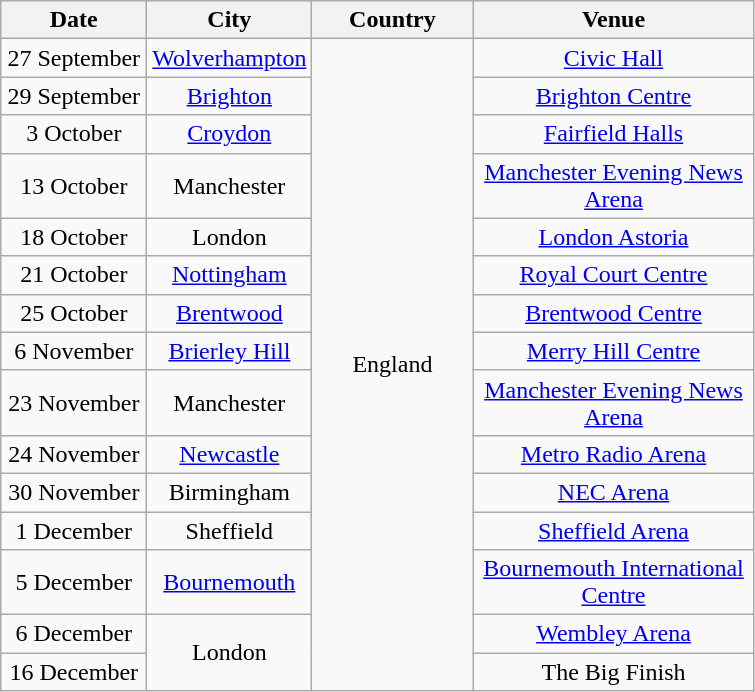<table class="wikitable" style="text-align:center;">
<tr>
<th style="width:90px;">Date</th>
<th style="width:100px;">City</th>
<th style="width:100px;">Country</th>
<th style="width:180px;">Venue</th>
</tr>
<tr>
<td>27 September</td>
<td><a href='#'>Wolverhampton</a></td>
<td rowspan="15">England</td>
<td><a href='#'>Civic Hall</a></td>
</tr>
<tr>
<td>29 September</td>
<td><a href='#'>Brighton</a></td>
<td><a href='#'>Brighton Centre</a></td>
</tr>
<tr>
<td>3 October</td>
<td><a href='#'>Croydon</a></td>
<td><a href='#'>Fairfield Halls</a></td>
</tr>
<tr>
<td>13 October</td>
<td>Manchester</td>
<td><a href='#'>Manchester Evening News Arena</a></td>
</tr>
<tr>
<td>18 October</td>
<td>London</td>
<td><a href='#'>London Astoria</a></td>
</tr>
<tr>
<td>21 October</td>
<td><a href='#'>Nottingham</a></td>
<td><a href='#'>Royal Court Centre</a></td>
</tr>
<tr>
<td>25 October</td>
<td><a href='#'>Brentwood</a></td>
<td><a href='#'>Brentwood Centre</a></td>
</tr>
<tr>
<td>6 November</td>
<td><a href='#'>Brierley Hill</a></td>
<td><a href='#'>Merry Hill Centre</a></td>
</tr>
<tr>
<td>23 November</td>
<td>Manchester</td>
<td><a href='#'>Manchester Evening News Arena</a></td>
</tr>
<tr>
<td>24 November</td>
<td><a href='#'>Newcastle</a></td>
<td><a href='#'>Metro Radio Arena</a></td>
</tr>
<tr>
<td>30 November</td>
<td>Birmingham</td>
<td><a href='#'>NEC Arena</a></td>
</tr>
<tr>
<td>1 December</td>
<td>Sheffield</td>
<td><a href='#'>Sheffield Arena</a></td>
</tr>
<tr>
<td>5 December</td>
<td><a href='#'>Bournemouth</a></td>
<td><a href='#'>Bournemouth International Centre</a></td>
</tr>
<tr>
<td>6 December</td>
<td rowspan="2">London</td>
<td><a href='#'>Wembley Arena</a></td>
</tr>
<tr>
<td>16 December</td>
<td>The Big Finish</td>
</tr>
</table>
